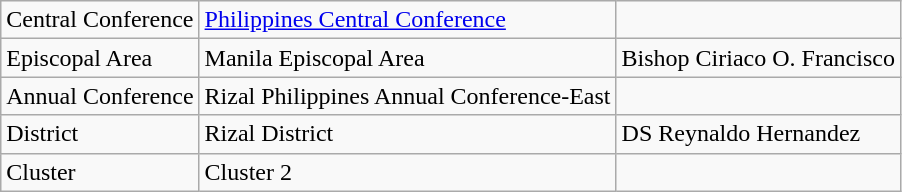<table class="wikitable">
<tr>
<td>Central Conference</td>
<td><a href='#'>Philippines Central Conference</a></td>
<td></td>
</tr>
<tr>
<td>Episcopal Area</td>
<td>Manila Episcopal Area</td>
<td>Bishop Ciriaco O. Francisco</td>
</tr>
<tr>
<td>Annual Conference</td>
<td>Rizal Philippines Annual Conference-East</td>
<td></td>
</tr>
<tr>
<td>District</td>
<td>Rizal District</td>
<td>DS Reynaldo Hernandez</td>
</tr>
<tr>
<td>Cluster</td>
<td>Cluster 2</td>
<td></td>
</tr>
</table>
